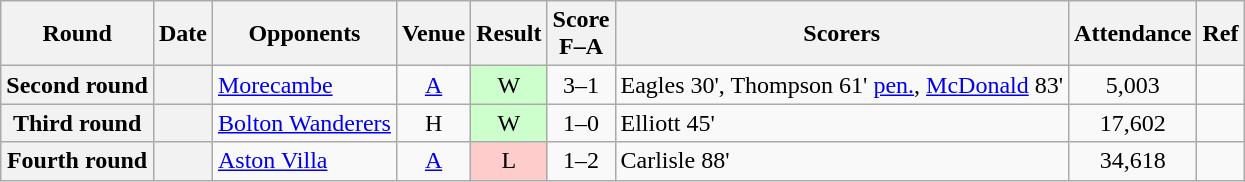<table class="wikitable plainrowheaders sortable" style="text-align:center">
<tr>
<th scope="col">Round</th>
<th scope="col">Date</th>
<th scope="col">Opponents</th>
<th scope="col">Venue</th>
<th scope="col">Result</th>
<th scope="col">Score<br>F–A</th>
<th scope="col" class="unsortable">Scorers</th>
<th scope="col">Attendance</th>
<th scope="col" class="unsortable">Ref</th>
</tr>
<tr>
<th scope="row">Second round</th>
<th scope="row"></th>
<td align="left"><a href='#'>Morecambe</a></td>
<td><a href='#'>A</a></td>
<td style="background-color:#CCFFCC">W</td>
<td>3–1</td>
<td align="left">Eagles 30', Thompson 61' <a href='#'>pen.</a>, <a href='#'>McDonald</a> 83'</td>
<td>5,003</td>
<td></td>
</tr>
<tr>
<th scope="row">Third round</th>
<th scope="row"></th>
<td align="left"><a href='#'>Bolton Wanderers</a></td>
<td>H</td>
<td style="background-color:#CCFFCC">W</td>
<td>1–0</td>
<td align="left">Elliott 45'</td>
<td>17,602</td>
<td></td>
</tr>
<tr>
<th scope="row">Fourth round</th>
<th scope="row"></th>
<td align="left"><a href='#'>Aston Villa</a></td>
<td><a href='#'>A</a></td>
<td style="background-color:#FFccCC">L</td>
<td>1–2 </td>
<td align="left">Carlisle 88'</td>
<td>34,618</td>
<td></td>
</tr>
</table>
